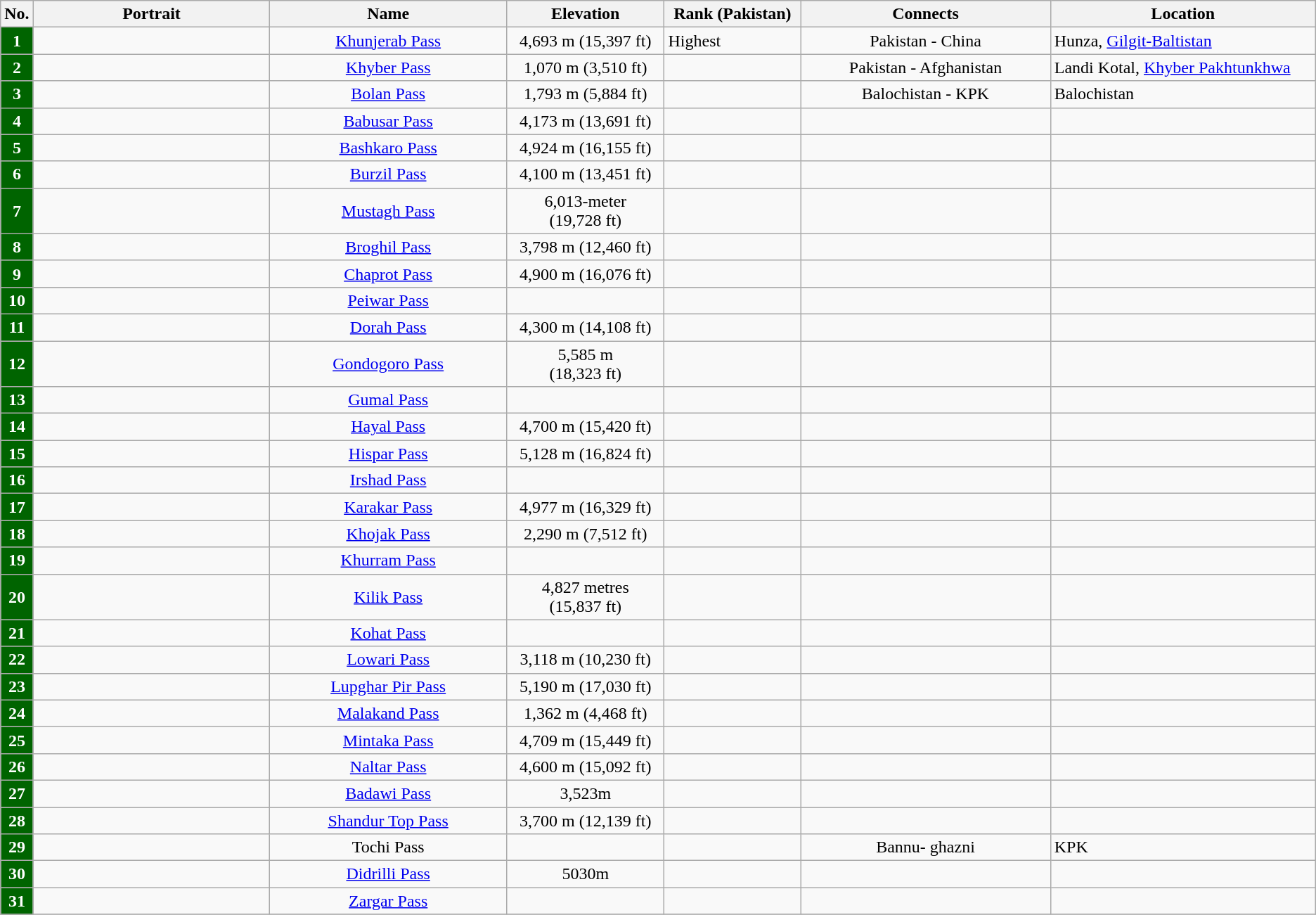<table class="wikitable plainrowheaders">
<tr>
<th width="1%">No.</th>
<th width="18%">Portrait</th>
<th width="18%">Name</th>
<th width="12%">Elevation</th>
<th>Rank (Pakistan)</th>
<th width="19%">Connects</th>
<th>Location</th>
</tr>
<tr>
<th align="center" style="background-color:DarkGreen; color:white">1</th>
<td align="center"></td>
<td align="center"><a href='#'>Khunjerab Pass</a></td>
<td align="center">4,693 m (15,397 ft)</td>
<td>Highest</td>
<td align="center">Pakistan - China</td>
<td>Hunza, <a href='#'>Gilgit-Baltistan</a></td>
</tr>
<tr>
<th align="center" style="background-color:DarkGreen; color:white">2</th>
<td align="center"></td>
<td align="center"><a href='#'>Khyber Pass</a></td>
<td align="center">1,070 m (3,510 ft)</td>
<td></td>
<td align="center">Pakistan - Afghanistan</td>
<td>Landi Kotal, <a href='#'>Khyber Pakhtunkhwa</a></td>
</tr>
<tr>
<th align="center" style="background-color:DarkGreen; color:white">3</th>
<td align="center"></td>
<td align="center"><a href='#'>Bolan Pass</a></td>
<td align="center">1,793 m (5,884 ft)</td>
<td></td>
<td align="center">Balochistan - KPK</td>
<td>Balochistan</td>
</tr>
<tr>
<th align="center" style="background-color:DarkGreen; color:white">4</th>
<td align="center"></td>
<td align="center"><a href='#'>Babusar Pass</a></td>
<td align="center">4,173 m (13,691 ft)</td>
<td></td>
<td align="center"></td>
<td></td>
</tr>
<tr>
<th align="center" style="background-color:DarkGreen; color:white">5</th>
<td align="center"></td>
<td align="center"><a href='#'>Bashkaro Pass</a></td>
<td align="center">4,924 m (16,155 ft)</td>
<td></td>
<td align="center"></td>
<td></td>
</tr>
<tr>
<th align="center" style="background-color:DarkGreen; color:white">6</th>
<td align="center"></td>
<td align="center"><a href='#'>Burzil Pass</a></td>
<td align="center">4,100 m (13,451 ft)</td>
<td></td>
<td align="center"></td>
<td></td>
</tr>
<tr>
<th align="center" style="background-color:DarkGreen; color:white">7</th>
<td align="center"></td>
<td align="center"><a href='#'>Mustagh Pass</a></td>
<td align="center">6,013-meter (19,728 ft)</td>
<td></td>
<td align="center"></td>
<td></td>
</tr>
<tr>
<th align="center" style="background-color:DarkGreen; color:white">8</th>
<td align="center"></td>
<td align="center"><a href='#'>Broghil Pass</a></td>
<td align="center">3,798 m (12,460 ft)</td>
<td></td>
<td align="center"></td>
<td></td>
</tr>
<tr>
<th align="center" style="background-color:DarkGreen; color:white">9</th>
<td align="center"></td>
<td align="center"><a href='#'>Chaprot Pass</a></td>
<td align="center">4,900 m (16,076 ft)</td>
<td></td>
<td align="center"></td>
<td></td>
</tr>
<tr>
<th align="center" style="background-color:DarkGreen; color:white">10</th>
<td align="center"></td>
<td align="center"><a href='#'>Peiwar Pass</a></td>
<td align="center"></td>
<td></td>
<td align="center"></td>
<td></td>
</tr>
<tr>
<th align="center" style="background-color:DarkGreen; color:white">11</th>
<td align="center"></td>
<td align="center"><a href='#'>Dorah Pass</a></td>
<td align="center">4,300 m (14,108 ft)</td>
<td></td>
<td align="center"></td>
<td></td>
</tr>
<tr>
<th align="center" style="background-color:DarkGreen; color:white">12</th>
<td align="center"></td>
<td align="center"><a href='#'>Gondogoro Pass</a></td>
<td align="center">5,585 m<br>(18,323 ft)</td>
<td></td>
<td align="center"></td>
<td></td>
</tr>
<tr>
<th align="center" style="background-color:DarkGreen; color:white">13</th>
<td align="center"></td>
<td align="center"><a href='#'>Gumal Pass</a></td>
<td align="center"></td>
<td></td>
<td align="center"></td>
<td></td>
</tr>
<tr>
<th align="center" style="background-color:DarkGreen; color:white">14</th>
<td align="center"></td>
<td align="center"><a href='#'>Hayal Pass</a></td>
<td align="center">4,700 m (15,420 ft)</td>
<td></td>
<td align="center"></td>
<td></td>
</tr>
<tr>
<th align="center" style="background-color:DarkGreen; color:white">15</th>
<td align="center"></td>
<td align="center"><a href='#'>Hispar Pass</a></td>
<td align="center">5,128 m (16,824 ft)</td>
<td></td>
<td align="center"></td>
<td></td>
</tr>
<tr>
<th align="center" style="background-color:DarkGreen; color:white">16</th>
<td align="center"></td>
<td align="center"><a href='#'>Irshad Pass</a></td>
<td align="center"></td>
<td></td>
<td align="center"></td>
<td></td>
</tr>
<tr>
<th align="center" style="background-color:DarkGreen; color:white">17</th>
<td align="center"></td>
<td align="center"><a href='#'>Karakar Pass</a></td>
<td align="center">4,977 m (16,329 ft)</td>
<td></td>
<td align="center"></td>
<td></td>
</tr>
<tr>
<th align="center" style="background-color:DarkGreen; color:white">18</th>
<td align="center"></td>
<td align="center"><a href='#'>Khojak Pass</a></td>
<td align="center">2,290 m (7,512 ft)</td>
<td></td>
<td align="center"></td>
<td></td>
</tr>
<tr>
<th align="center" style="background-color:DarkGreen; color:white">19</th>
<td align="center"></td>
<td align="center"><a href='#'>Khurram Pass</a></td>
<td align="center"></td>
<td></td>
<td align="center"></td>
<td></td>
</tr>
<tr>
<th align="center" style="background-color:DarkGreen; color:white">20</th>
<td align="center"></td>
<td align="center"><a href='#'>Kilik Pass</a></td>
<td align="center">4,827 metres (15,837 ft)</td>
<td></td>
<td align="center"></td>
<td></td>
</tr>
<tr>
<th align="center" style="background-color:DarkGreen; color:white">21</th>
<td align="center"></td>
<td align="center"><a href='#'>Kohat Pass</a></td>
<td align="center"></td>
<td></td>
<td align="center"></td>
<td></td>
</tr>
<tr>
<th align="center" style="background-color:DarkGreen; color:white">22</th>
<td align="center"></td>
<td align="center"><a href='#'>Lowari Pass</a></td>
<td align="center">3,118 m (10,230 ft)</td>
<td></td>
<td align="center"></td>
<td></td>
</tr>
<tr>
<th align="center" style="background-color:DarkGreen; color:white">23</th>
<td align="center"></td>
<td align="center"><a href='#'>Lupghar Pir Pass</a></td>
<td align="center">5,190 m (17,030 ft)</td>
<td></td>
<td align="center"></td>
<td></td>
</tr>
<tr>
<th align="center" style="background-color:DarkGreen; color:white">24</th>
<td align="center"></td>
<td align="center"><a href='#'>Malakand Pass</a></td>
<td align="center">1,362 m (4,468 ft)</td>
<td></td>
<td align="center"></td>
<td></td>
</tr>
<tr>
<th align="center" style="background-color:DarkGreen; color:white">25</th>
<td align="center"></td>
<td align="center"><a href='#'>Mintaka Pass</a></td>
<td align="center">4,709 m (15,449 ft)</td>
<td></td>
<td align="center"></td>
<td></td>
</tr>
<tr>
<th align="center" style="background-color:DarkGreen; color:white">26</th>
<td align="center"></td>
<td align="center"><a href='#'>Naltar Pass</a></td>
<td align="center">4,600 m (15,092 ft)</td>
<td></td>
<td align="center"></td>
<td></td>
</tr>
<tr>
<th align="center" style="background-color:DarkGreen; color:white">27</th>
<td align="center"></td>
<td align="center"><a href='#'>Badawi Pass</a></td>
<td align="center">3,523m</td>
<td></td>
<td align="center"></td>
<td></td>
</tr>
<tr>
<th align="center" style="background-color:DarkGreen; color:white">28</th>
<td align="center"></td>
<td align="center"><a href='#'>Shandur Top Pass</a></td>
<td align="center">3,700 m (12,139 ft)</td>
<td></td>
<td align="center"></td>
<td></td>
</tr>
<tr>
<th align="center" style="background-color:DarkGreen; color:white">29</th>
<td align="center"></td>
<td align="center">Tochi Pass</td>
<td align="center"></td>
<td></td>
<td align="center">Bannu- ghazni</td>
<td>KPK</td>
</tr>
<tr>
<th align="center" style="background-color:DarkGreen; color:white">30</th>
<td align="center"></td>
<td align="center"><a href='#'>Didrilli Pass</a></td>
<td align="center">5030m</td>
<td></td>
<td align="center"></td>
<td></td>
</tr>
<tr>
<th align="center" style="background-color:DarkGreen; color:white">31</th>
<td align="center"></td>
<td align="center"><a href='#'>Zargar Pass</a></td>
<td align="center"></td>
<td></td>
<td align="center"></td>
<td></td>
</tr>
<tr>
</tr>
</table>
